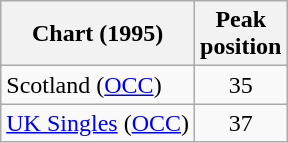<table class="wikitable sortable plainrowheaders" style="text-align:center">
<tr>
<th>Chart (1995)</th>
<th>Peak<br>position</th>
</tr>
<tr>
<td align="left">Scotland (<a href='#'>OCC</a>)</td>
<td style="text-align:center;">35</td>
</tr>
<tr>
<td align="left"><a href='#'>UK Singles</a> (<a href='#'>OCC</a>)</td>
<td style="text-align:center;">37</td>
</tr>
</table>
